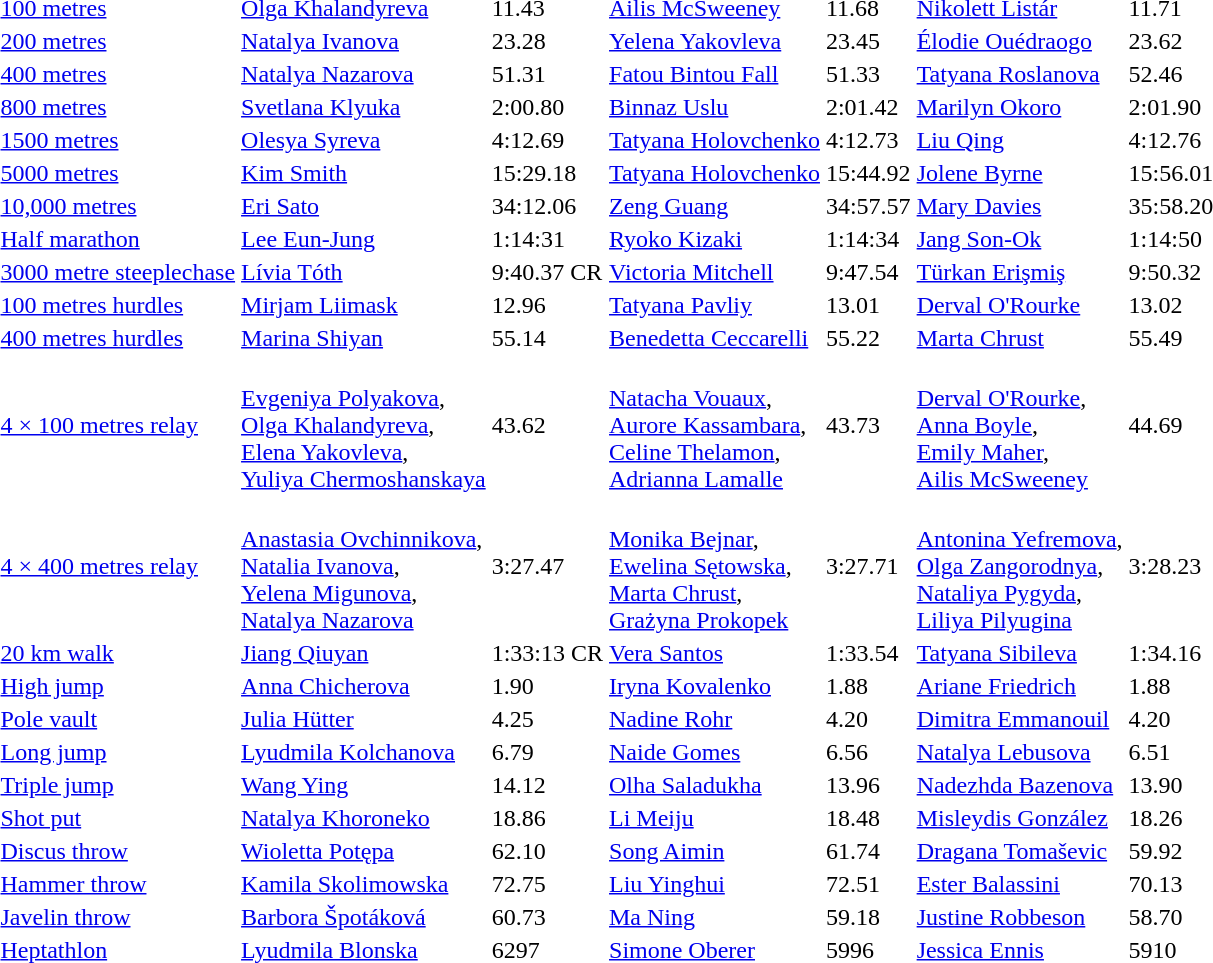<table>
<tr>
<td><a href='#'>100 metres</a><br></td>
<td><a href='#'>Olga Khalandyreva</a><br> </td>
<td>11.43</td>
<td><a href='#'>Ailis McSweeney</a><br> </td>
<td>11.68</td>
<td><a href='#'>Nikolett Listár</a><br> </td>
<td>11.71</td>
</tr>
<tr>
<td><a href='#'>200 metres</a><br></td>
<td><a href='#'>Natalya Ivanova</a><br> </td>
<td>23.28</td>
<td><a href='#'>Yelena Yakovleva</a><br> </td>
<td>23.45</td>
<td><a href='#'>Élodie Ouédraogo</a><br> </td>
<td>23.62</td>
</tr>
<tr>
<td><a href='#'>400 metres</a><br></td>
<td><a href='#'>Natalya Nazarova</a><br> </td>
<td>51.31</td>
<td><a href='#'>Fatou Bintou Fall</a><br> </td>
<td>51.33</td>
<td><a href='#'>Tatyana Roslanova</a><br> </td>
<td>52.46</td>
</tr>
<tr>
<td><a href='#'>800 metres</a><br></td>
<td><a href='#'>Svetlana Klyuka</a><br> </td>
<td>2:00.80</td>
<td><a href='#'>Binnaz Uslu</a><br> </td>
<td>2:01.42</td>
<td><a href='#'>Marilyn Okoro</a><br> </td>
<td>2:01.90</td>
</tr>
<tr>
<td><a href='#'>1500 metres</a><br></td>
<td><a href='#'>Olesya Syreva</a><br> </td>
<td>4:12.69</td>
<td><a href='#'>Tatyana Holovchenko</a><br> </td>
<td>4:12.73</td>
<td><a href='#'>Liu Qing</a><br> </td>
<td>4:12.76</td>
</tr>
<tr>
<td><a href='#'>5000 metres</a><br></td>
<td><a href='#'>Kim Smith</a><br> </td>
<td>15:29.18</td>
<td><a href='#'>Tatyana Holovchenko</a><br> </td>
<td>15:44.92</td>
<td><a href='#'>Jolene Byrne</a><br> </td>
<td>15:56.01</td>
</tr>
<tr>
<td><a href='#'>10,000 metres</a><br></td>
<td><a href='#'>Eri Sato</a><br> </td>
<td>34:12.06</td>
<td><a href='#'>Zeng Guang</a><br> </td>
<td>34:57.57</td>
<td><a href='#'>Mary Davies</a><br> </td>
<td>35:58.20</td>
</tr>
<tr>
<td><a href='#'>Half marathon</a><br></td>
<td><a href='#'>Lee Eun-Jung</a><br> </td>
<td>1:14:31</td>
<td><a href='#'>Ryoko Kizaki</a><br> </td>
<td>1:14:34</td>
<td><a href='#'>Jang Son-Ok</a><br> </td>
<td>1:14:50</td>
</tr>
<tr>
<td><a href='#'>3000 metre steeplechase</a><br></td>
<td><a href='#'>Lívia Tóth</a><br> </td>
<td>9:40.37 CR</td>
<td><a href='#'>Victoria Mitchell</a><br> </td>
<td>9:47.54</td>
<td><a href='#'>Türkan Erişmiş</a><br> </td>
<td>9:50.32</td>
</tr>
<tr>
<td><a href='#'>100 metres hurdles</a><br></td>
<td><a href='#'>Mirjam Liimask</a><br> </td>
<td>12.96</td>
<td><a href='#'>Tatyana Pavliy</a><br> </td>
<td>13.01</td>
<td><a href='#'>Derval O'Rourke</a><br> </td>
<td>13.02</td>
</tr>
<tr>
<td><a href='#'>400 metres hurdles</a><br></td>
<td><a href='#'>Marina Shiyan</a><br> </td>
<td>55.14</td>
<td><a href='#'>Benedetta Ceccarelli</a><br> </td>
<td>55.22</td>
<td><a href='#'>Marta Chrust</a><br> </td>
<td>55.49</td>
</tr>
<tr>
<td><a href='#'>4 × 100 metres relay</a><br></td>
<td><br><a href='#'>Evgeniya Polyakova</a>,<br><a href='#'>Olga Khalandyreva</a>,<br><a href='#'>Elena Yakovleva</a>,<br><a href='#'>Yuliya Chermoshanskaya</a></td>
<td>43.62</td>
<td><br><a href='#'>Natacha Vouaux</a>,<br><a href='#'>Aurore Kassambara</a>,<br><a href='#'>Celine Thelamon</a>,<br><a href='#'>Adrianna Lamalle</a></td>
<td>43.73</td>
<td><br><a href='#'>Derval O'Rourke</a>,<br><a href='#'>Anna Boyle</a>,<br><a href='#'>Emily Maher</a>,<br><a href='#'>Ailis McSweeney</a></td>
<td>44.69</td>
</tr>
<tr>
<td><a href='#'>4 × 400 metres relay</a><br></td>
<td><br><a href='#'>Anastasia Ovchinnikova</a>,<br><a href='#'>Natalia Ivanova</a>,<br><a href='#'>Yelena Migunova</a>,<br><a href='#'>Natalya Nazarova</a></td>
<td>3:27.47</td>
<td><br><a href='#'>Monika Bejnar</a>,<br><a href='#'>Ewelina Sętowska</a>,<br><a href='#'>Marta Chrust</a>,<br><a href='#'>Grażyna Prokopek</a></td>
<td>3:27.71</td>
<td><br><a href='#'>Antonina Yefremova</a>,<br><a href='#'>Olga Zangorodnya</a>,<br><a href='#'>Nataliya Pygyda</a>,<br><a href='#'>Liliya Pilyugina</a></td>
<td>3:28.23</td>
</tr>
<tr>
<td><a href='#'>20 km walk</a><br></td>
<td><a href='#'>Jiang Qiuyan</a><br> </td>
<td>1:33:13 CR</td>
<td><a href='#'>Vera Santos</a><br> </td>
<td>1:33.54</td>
<td><a href='#'>Tatyana Sibileva</a><br> </td>
<td>1:34.16</td>
</tr>
<tr>
<td><a href='#'>High jump</a><br></td>
<td><a href='#'>Anna Chicherova</a><br> </td>
<td>1.90</td>
<td><a href='#'>Iryna Kovalenko</a><br> </td>
<td>1.88</td>
<td><a href='#'>Ariane Friedrich</a><br> </td>
<td>1.88</td>
</tr>
<tr>
<td><a href='#'>Pole vault</a><br></td>
<td><a href='#'>Julia Hütter</a><br> </td>
<td>4.25</td>
<td><a href='#'>Nadine Rohr</a><br> </td>
<td>4.20</td>
<td><a href='#'>Dimitra Emmanouil</a><br> </td>
<td>4.20</td>
</tr>
<tr>
<td><a href='#'>Long jump</a><br></td>
<td><a href='#'>Lyudmila Kolchanova</a><br> </td>
<td>6.79</td>
<td><a href='#'>Naide Gomes</a><br> </td>
<td>6.56</td>
<td><a href='#'>Natalya Lebusova</a><br> </td>
<td>6.51</td>
</tr>
<tr>
<td><a href='#'>Triple jump</a><br></td>
<td><a href='#'>Wang Ying</a><br> </td>
<td>14.12</td>
<td><a href='#'>Olha Saladukha</a><br> </td>
<td>13.96</td>
<td><a href='#'>Nadezhda Bazenova</a><br> </td>
<td>13.90</td>
</tr>
<tr>
<td><a href='#'>Shot put</a><br></td>
<td><a href='#'>Natalya Khoroneko</a><br> </td>
<td>18.86</td>
<td><a href='#'>Li Meiju</a><br> </td>
<td>18.48</td>
<td><a href='#'>Misleydis González</a><br> </td>
<td>18.26</td>
</tr>
<tr>
<td><a href='#'>Discus throw</a><br></td>
<td><a href='#'>Wioletta Potępa</a><br> </td>
<td>62.10</td>
<td><a href='#'>Song Aimin</a><br> </td>
<td>61.74</td>
<td><a href='#'>Dragana Tomaševic</a><br> </td>
<td>59.92</td>
</tr>
<tr>
<td><a href='#'>Hammer throw</a><br></td>
<td><a href='#'>Kamila Skolimowska</a><br> </td>
<td>72.75</td>
<td><a href='#'>Liu Yinghui</a><br> </td>
<td>72.51</td>
<td><a href='#'>Ester Balassini</a><br> </td>
<td>70.13</td>
</tr>
<tr>
<td><a href='#'>Javelin throw</a><br></td>
<td><a href='#'>Barbora Špotáková</a><br> </td>
<td>60.73</td>
<td><a href='#'>Ma Ning</a><br> </td>
<td>59.18</td>
<td><a href='#'>Justine Robbeson</a><br> </td>
<td>58.70</td>
</tr>
<tr>
<td><a href='#'>Heptathlon</a><br></td>
<td><a href='#'>Lyudmila Blonska</a><br> </td>
<td>6297</td>
<td><a href='#'>Simone Oberer</a><br> </td>
<td>5996</td>
<td><a href='#'>Jessica Ennis</a><br> </td>
<td>5910</td>
</tr>
</table>
